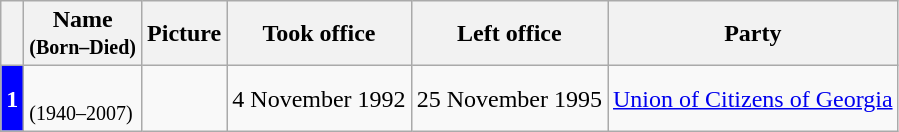<table class="wikitable">
<tr>
<th></th>
<th>Name<br><small>(Born–Died)</small></th>
<th>Picture</th>
<th>Took office</th>
<th>Left office</th>
<th>Party</th>
</tr>
<tr>
<th style="background:Blue; color:white;">1</th>
<td><br><small>(1940–2007)</small></td>
<td></td>
<td>4 November 1992</td>
<td>25 November 1995</td>
<td><a href='#'>Union of Citizens of Georgia</a></td>
</tr>
</table>
